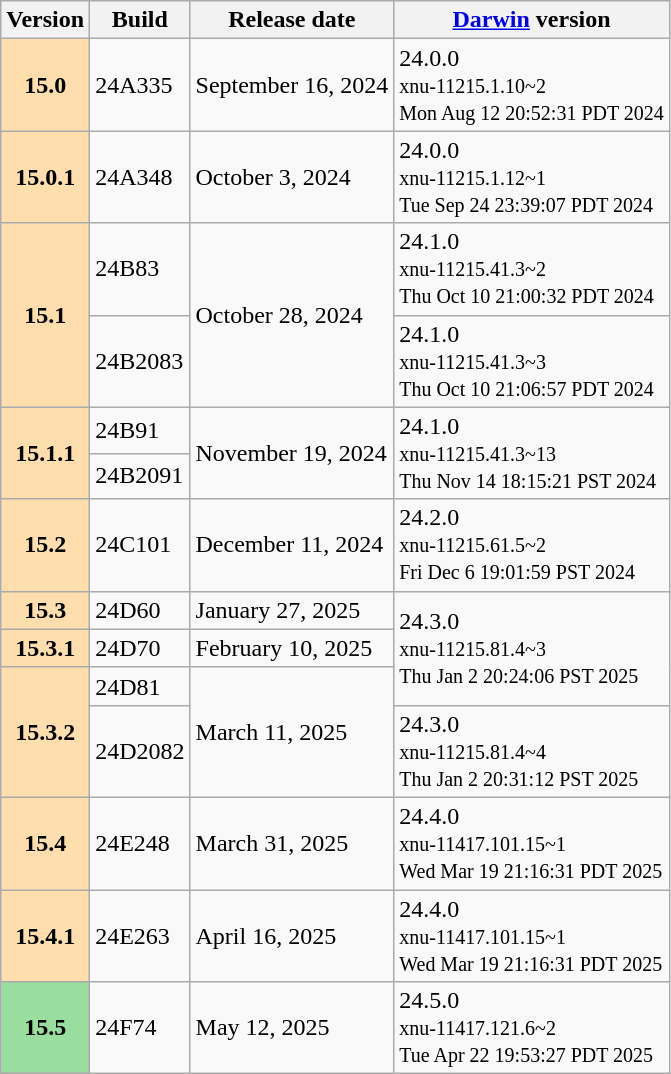<table class="wikitable">
<tr>
<th>Version</th>
<th>Build</th>
<th>Release date</th>
<th><a href='#'>Darwin</a> version</th>
</tr>
<tr>
<th style="background: #FFDEAD;">15.0</th>
<td>24A335</td>
<td>September 16, 2024</td>
<td>24.0.0<br><small>xnu-11215.1.10~2<br>Mon Aug 12 20:52:31 PDT 2024</small></td>
</tr>
<tr>
<th style="background: #FFDEAD;">15.0.1</th>
<td>24A348</td>
<td>October 3, 2024</td>
<td>24.0.0<br><small>xnu-11215.1.12~1<br>Tue Sep 24 23:39:07 PDT 2024</small></td>
</tr>
<tr>
<th rowspan=2 style="background: #FFDEAD;">15.1</th>
<td>24B83</td>
<td rowspan=2>October 28, 2024</td>
<td>24.1.0<br><small>xnu-11215.41.3~2<br>Thu Oct 10 21:00:32 PDT 2024</small></td>
</tr>
<tr>
<td>24B2083</td>
<td>24.1.0<br><small>xnu-11215.41.3~3<br>Thu Oct 10 21:06:57 PDT 2024</small></td>
</tr>
<tr>
<th rowspan=2 style="background: #FFDEAD;">15.1.1</th>
<td>24B91</td>
<td rowspan=2>November 19, 2024</td>
<td rowspan=2>24.1.0<br><small>xnu-11215.41.3~13<br>Thu Nov 14 18:15:21 PST 2024</small></td>
</tr>
<tr>
<td>24B2091</td>
</tr>
<tr>
<th style="background: #FFDEAD;">15.2</th>
<td>24C101</td>
<td>December 11, 2024</td>
<td>24.2.0<br><small>xnu-11215.61.5~2<br>Fri Dec 6 19:01:59 PST 2024</small></td>
</tr>
<tr>
<th style="background: #FFDEAD;">15.3</th>
<td>24D60</td>
<td>January 27, 2025</td>
<td rowspan=3>24.3.0<br><small>xnu-11215.81.4~3<br>Thu Jan 2 20:24:06 PST 2025</small></td>
</tr>
<tr>
<th style="background: #FFDEAD;">15.3.1</th>
<td>24D70</td>
<td>February 10, 2025</td>
</tr>
<tr>
<th rowspan=2 style="background: #FFDEAD;">15.3.2</th>
<td>24D81</td>
<td rowspan=2>March 11, 2025</td>
</tr>
<tr>
<td>24D2082</td>
<td>24.3.0<br><small>xnu-11215.81.4~4<br>Thu Jan 2 20:31:12 PST 2025</small></td>
</tr>
<tr>
<th style="background: #FFDEAD;">15.4</th>
<td>24E248</td>
<td>March 31, 2025</td>
<td>24.4.0<br><small>xnu-11417.101.15~1<br>Wed Mar 19 21:16:31 PDT 2025</small></td>
</tr>
<tr>
<th style="background: #FFDEAD;">15.4.1</th>
<td>24E263</td>
<td>April 16, 2025</td>
<td>24.4.0<br><small>xnu-11417.101.15~1<br>Wed Mar 19 21:16:31 PDT 2025</small></td>
</tr>
<tr>
<th style="background: #99DD9F;">15.5</th>
<td>24F74</td>
<td>May 12, 2025</td>
<td>24.5.0<br><small>xnu-11417.121.6~2<br>Tue Apr 22 19:53:27 PDT 2025</small></td>
</tr>
</table>
